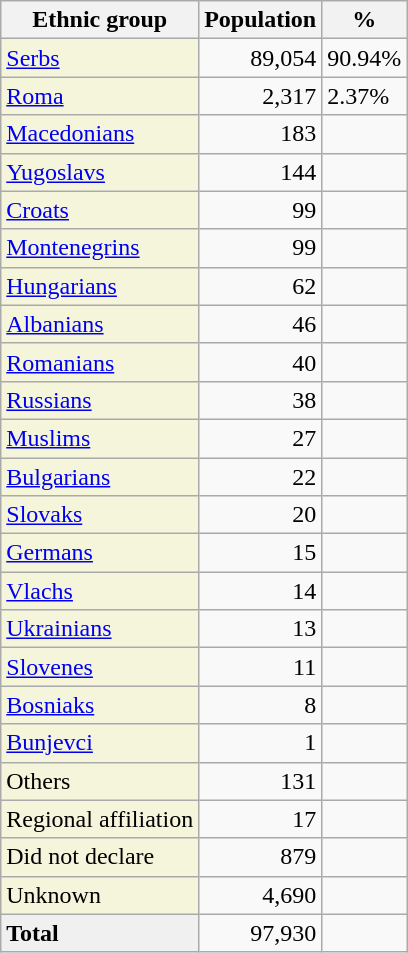<table class="wikitable">
<tr>
<th>Ethnic group</th>
<th>Population</th>
<th>%</th>
</tr>
<tr>
<td style="background:#F5F5DC;"><a href='#'>Serbs</a></td>
<td align="right">89,054</td>
<td>90.94%</td>
</tr>
<tr>
<td style="background:#F5F5DC;"><a href='#'>Roma</a></td>
<td align="right">2,317</td>
<td>2.37%</td>
</tr>
<tr>
<td style="background:#F5F5DC;"><a href='#'>Macedonians</a></td>
<td align="right">183</td>
<td></td>
</tr>
<tr>
<td style="background:#F5F5DC;"><a href='#'>Yugoslavs</a></td>
<td align="right">144</td>
<td></td>
</tr>
<tr>
<td style="background:#F5F5DC;"><a href='#'>Croats</a></td>
<td align="right">99</td>
<td></td>
</tr>
<tr>
<td style="background:#F5F5DC;"><a href='#'>Montenegrins</a></td>
<td align="right">99</td>
<td></td>
</tr>
<tr>
<td style="background:#F5F5DC;"><a href='#'>Hungarians</a></td>
<td align="right">62</td>
<td></td>
</tr>
<tr>
<td style="background:#F5F5DC;"><a href='#'>Albanians</a></td>
<td align="right">46</td>
<td></td>
</tr>
<tr>
<td style="background:#F5F5DC;"><a href='#'>Romanians</a></td>
<td align="right">40</td>
<td></td>
</tr>
<tr>
<td style="background:#F5F5DC;"><a href='#'>Russians</a></td>
<td align="right">38</td>
<td></td>
</tr>
<tr>
<td style="background:#F5F5DC;"><a href='#'>Muslims</a></td>
<td align="right">27</td>
<td></td>
</tr>
<tr>
<td style="background:#F5F5DC;"><a href='#'>Bulgarians</a></td>
<td align="right">22</td>
<td></td>
</tr>
<tr>
<td style="background:#F5F5DC;"><a href='#'>Slovaks</a></td>
<td align="right">20</td>
<td></td>
</tr>
<tr>
<td style="background:#F5F5DC;"><a href='#'>Germans</a></td>
<td align="right">15</td>
<td></td>
</tr>
<tr>
<td style="background:#F5F5DC;"><a href='#'>Vlachs</a></td>
<td align="right">14</td>
<td></td>
</tr>
<tr>
<td style="background:#F5F5DC;"><a href='#'>Ukrainians</a></td>
<td align="right">13</td>
<td></td>
</tr>
<tr>
<td style="background:#F5F5DC;"><a href='#'>Slovenes</a></td>
<td align="right">11</td>
<td></td>
</tr>
<tr>
<td style="background:#F5F5DC;"><a href='#'>Bosniaks</a></td>
<td align="right">8</td>
<td></td>
</tr>
<tr>
<td style="background:#F5F5DC;"><a href='#'>Bunjevci</a></td>
<td align="right">1</td>
<td></td>
</tr>
<tr>
<td style="background:#F5F5DC;">Others</td>
<td align="right">131</td>
<td></td>
</tr>
<tr>
<td style="background:#F5F5DC;">Regional affiliation</td>
<td align="right">17</td>
<td></td>
</tr>
<tr>
<td style="background:#F5F5DC;">Did not declare</td>
<td align="right">879</td>
<td></td>
</tr>
<tr>
<td style="background:#F5F5DC;">Unknown</td>
<td align="right">4,690</td>
<td></td>
</tr>
<tr class="sortbottom">
<td style="background:#F0F0F0;"><strong>Total</strong></td>
<td align="right">97,930</td>
<td></td>
</tr>
</table>
